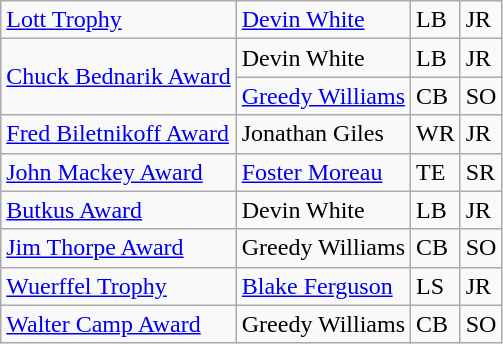<table class="wikitable">
<tr>
<td><a href='#'>Lott Trophy</a></td>
<td><a href='#'>Devin White</a></td>
<td>LB</td>
<td>JR</td>
</tr>
<tr>
<td rowspan=2><a href='#'>Chuck Bednarik Award</a></td>
<td>Devin White</td>
<td>LB</td>
<td>JR</td>
</tr>
<tr>
<td><a href='#'>Greedy Williams</a></td>
<td>CB</td>
<td>SO</td>
</tr>
<tr>
<td><a href='#'>Fred Biletnikoff Award</a></td>
<td>Jonathan Giles</td>
<td>WR</td>
<td>JR</td>
</tr>
<tr>
<td><a href='#'>John Mackey Award</a></td>
<td><a href='#'>Foster Moreau</a></td>
<td>TE</td>
<td>SR</td>
</tr>
<tr>
<td><a href='#'>Butkus Award</a></td>
<td>Devin White</td>
<td>LB</td>
<td>JR</td>
</tr>
<tr>
<td><a href='#'>Jim Thorpe Award</a></td>
<td>Greedy Williams</td>
<td>CB</td>
<td>SO</td>
</tr>
<tr>
<td><a href='#'>Wuerffel Trophy</a></td>
<td><a href='#'>Blake Ferguson</a></td>
<td>LS</td>
<td>JR</td>
</tr>
<tr>
<td><a href='#'>Walter Camp Award</a></td>
<td>Greedy Williams</td>
<td>CB</td>
<td>SO</td>
</tr>
</table>
